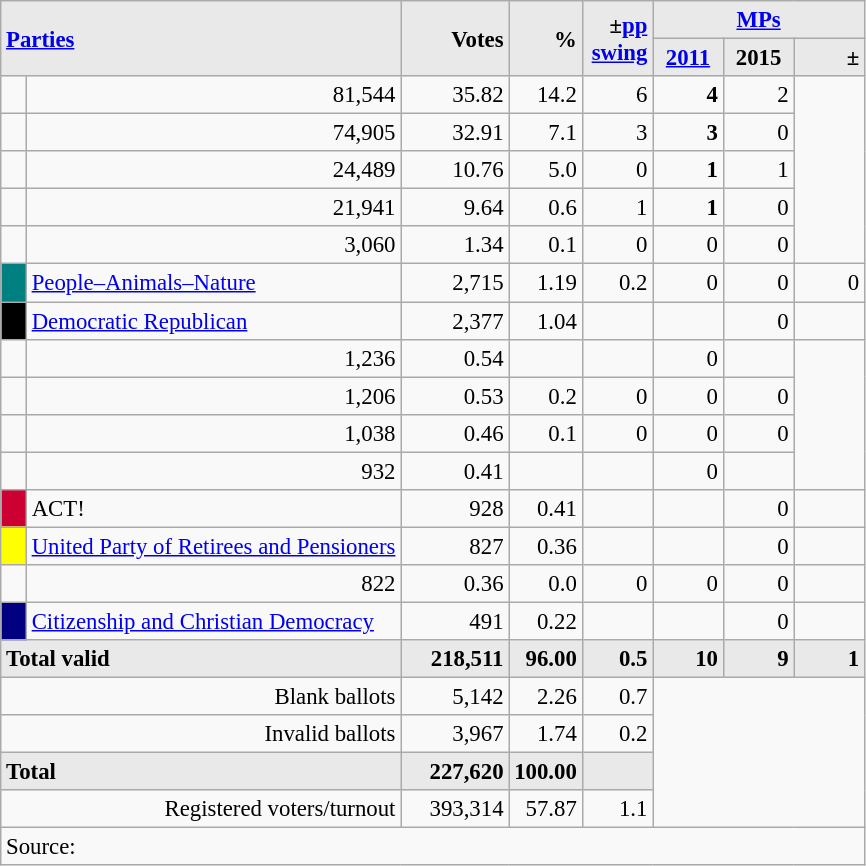<table class="wikitable" style="text-align:right; font-size:95%;">
<tr>
<th rowspan="2" colspan="2" style="background:#e9e9e9; text-align:left;" alignleft><a href='#'>Parties</a></th>
<th rowspan="2" style="background:#e9e9e9; text-align:right;">Votes</th>
<th rowspan="2" style="background:#e9e9e9; text-align:right;">%</th>
<th rowspan="2" style="background:#e9e9e9; text-align:right;">±<a href='#'>pp</a> <a href='#'>swing</a></th>
<th colspan="3" style="background:#e9e9e9; text-align:center;"><a href='#'>MPs</a></th>
</tr>
<tr style="background-color:#E9E9E9">
<th style="background-color:#E9E9E9;text-align:center;"><a href='#'>2011</a></th>
<th style="background-color:#E9E9E9;text-align:center;">2015</th>
<th style="background:#e9e9e9; text-align:right;">±</th>
</tr>
<tr>
<td> </td>
<td>81,544</td>
<td>35.82</td>
<td>14.2</td>
<td>6</td>
<td><strong>4</strong></td>
<td>2</td>
</tr>
<tr>
<td></td>
<td>74,905</td>
<td>32.91</td>
<td>7.1</td>
<td>3</td>
<td><strong>3</strong></td>
<td>0</td>
</tr>
<tr>
<td></td>
<td>24,489</td>
<td>10.76</td>
<td>5.0</td>
<td>0</td>
<td><strong>1</strong></td>
<td>1</td>
</tr>
<tr>
<td></td>
<td>21,941</td>
<td>9.64</td>
<td>0.6</td>
<td>1</td>
<td><strong>1</strong></td>
<td>0</td>
</tr>
<tr>
<td></td>
<td>3,060</td>
<td>1.34</td>
<td>0.1</td>
<td>0</td>
<td>0</td>
<td>0</td>
</tr>
<tr>
<td style="width: 10px" bgcolor="teal" align="center"></td>
<td align="left"><a href='#'>People–Animals–Nature</a></td>
<td>2,715</td>
<td>1.19</td>
<td>0.2</td>
<td>0</td>
<td>0</td>
<td>0</td>
</tr>
<tr>
<td style="width: 10px" bgcolor=black align="center"></td>
<td align=left><a href='#'>Democratic Republican</a></td>
<td>2,377</td>
<td>1.04</td>
<td></td>
<td></td>
<td>0</td>
<td></td>
</tr>
<tr>
<td></td>
<td>1,236</td>
<td>0.54</td>
<td></td>
<td></td>
<td>0</td>
<td></td>
</tr>
<tr>
<td></td>
<td>1,206</td>
<td>0.53</td>
<td>0.2</td>
<td>0</td>
<td>0</td>
<td>0</td>
</tr>
<tr>
<td></td>
<td>1,038</td>
<td>0.46</td>
<td>0.1</td>
<td>0</td>
<td>0</td>
<td>0</td>
</tr>
<tr>
<td></td>
<td>932</td>
<td>0.41</td>
<td></td>
<td></td>
<td>0</td>
<td></td>
</tr>
<tr>
<td style="width:10px; background:#CC0033; text-align:center;"></td>
<td style="text-align:left;">ACT! </td>
<td>928</td>
<td>0.41</td>
<td></td>
<td></td>
<td>0</td>
<td></td>
</tr>
<tr>
<td style="width: 10px" bgcolor=yellow align="center"></td>
<td align=left><a href='#'>United Party of Retirees and Pensioners</a></td>
<td>827</td>
<td>0.36</td>
<td></td>
<td></td>
<td>0</td>
<td></td>
</tr>
<tr>
<td></td>
<td>822</td>
<td>0.36</td>
<td>0.0</td>
<td>0</td>
<td>0</td>
<td>0</td>
</tr>
<tr>
<td style="width: 10px" bgcolor=#000080 align="center"></td>
<td align=left><a href='#'>Citizenship and Christian Democracy</a></td>
<td>491</td>
<td>0.22</td>
<td></td>
<td></td>
<td>0</td>
<td></td>
</tr>
<tr>
<td colspan=2 align=left style="background-color:#E9E9E9"><strong>Total valid</strong></td>
<td width="65" align="right" style="background-color:#E9E9E9"><strong>218,511</strong></td>
<td width="40" align="right" style="background-color:#E9E9E9"><strong>96.00</strong></td>
<td width="40" align="right" style="background-color:#E9E9E9"><strong>0.5</strong></td>
<td width="40" align="right" style="background-color:#E9E9E9"><strong>10</strong></td>
<td width="40" align="right" style="background-color:#E9E9E9"><strong>9</strong></td>
<td width="40" align="right" style="background-color:#E9E9E9"><strong>1</strong></td>
</tr>
<tr>
<td colspan=2>Blank ballots</td>
<td>5,142</td>
<td>2.26</td>
<td>0.7</td>
<td colspan=4 rowspan=4></td>
</tr>
<tr>
<td colspan=2>Invalid ballots</td>
<td>3,967</td>
<td>1.74</td>
<td>0.2</td>
</tr>
<tr>
<td colspan=2 width="259" align=left style="background-color:#E9E9E9"><strong>Total</strong></td>
<td width="50" align="right" style="background-color:#E9E9E9"><strong>227,620</strong></td>
<td width="40" align="right" style="background-color:#E9E9E9"><strong>100.00</strong></td>
<td width="40" align="right" style="background-color:#E9E9E9"></td>
</tr>
<tr>
<td colspan=2>Registered voters/turnout</td>
<td>393,314</td>
<td>57.87</td>
<td>1.1</td>
</tr>
<tr>
<td colspan=11 align=left>Source: </td>
</tr>
</table>
